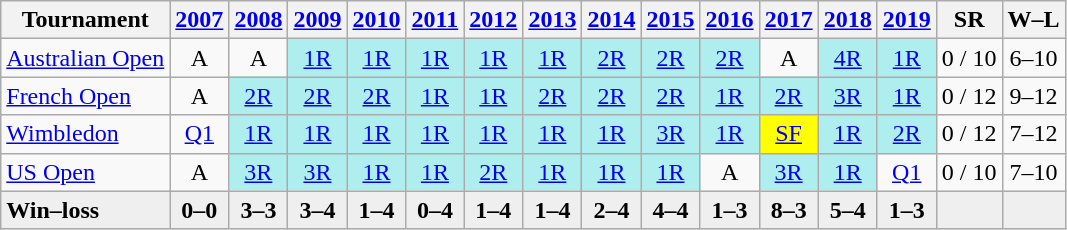<table class="wikitable" style="text-align:center">
<tr>
<th>Tournament</th>
<th><a href='#'>2007</a></th>
<th><a href='#'>2008</a></th>
<th><a href='#'>2009</a></th>
<th><a href='#'>2010</a></th>
<th><a href='#'>2011</a></th>
<th><a href='#'>2012</a></th>
<th><a href='#'>2013</a></th>
<th><a href='#'>2014</a></th>
<th><a href='#'>2015</a></th>
<th><a href='#'>2016</a></th>
<th><a href='#'>2017</a></th>
<th><a href='#'>2018</a></th>
<th><a href='#'>2019</a></th>
<th>SR</th>
<th>W–L</th>
</tr>
<tr>
<td align="left"><a href='#'>Australian Open</a></td>
<td>A</td>
<td>A</td>
<td bgcolor="afeeee"><a href='#'>1R</a></td>
<td bgcolor="afeeee"><a href='#'>1R</a></td>
<td bgcolor="afeeee"><a href='#'>1R</a></td>
<td bgcolor="afeeee"><a href='#'>1R</a></td>
<td bgcolor="afeeee"><a href='#'>1R</a></td>
<td bgcolor="afeeee"><a href='#'>2R</a></td>
<td bgcolor="afeeee"><a href='#'>2R</a></td>
<td bgcolor="afeeee"><a href='#'>2R</a></td>
<td>A</td>
<td bgcolor="afeeee"><a href='#'>4R</a></td>
<td bgcolor="afeeee"><a href='#'>1R</a></td>
<td>0 / 10</td>
<td>6–10</td>
</tr>
<tr>
<td align="left"><a href='#'>French Open</a></td>
<td>A</td>
<td bgcolor="afeeee"><a href='#'>2R</a></td>
<td bgcolor="afeeee"><a href='#'>2R</a></td>
<td bgcolor="afeeee"><a href='#'>2R</a></td>
<td bgcolor="afeeee"><a href='#'>1R</a></td>
<td bgcolor="afeeee"><a href='#'>1R</a></td>
<td bgcolor="afeeee"><a href='#'>2R</a></td>
<td bgcolor="afeeee"><a href='#'>2R</a></td>
<td bgcolor="afeeee"><a href='#'>2R</a></td>
<td bgcolor="afeeee"><a href='#'>1R</a></td>
<td bgcolor="afeeee"><a href='#'>2R</a></td>
<td bgcolor="afeeee"><a href='#'>3R</a></td>
<td bgcolor="afeeee"><a href='#'>1R</a></td>
<td>0 / 12</td>
<td>9–12</td>
</tr>
<tr>
<td align="left"><a href='#'>Wimbledon</a></td>
<td><a href='#'>Q1</a></td>
<td bgcolor="afeeee"><a href='#'>1R</a></td>
<td bgcolor="afeeee"><a href='#'>1R</a></td>
<td bgcolor="afeeee"><a href='#'>1R</a></td>
<td bgcolor="afeeee"><a href='#'>1R</a></td>
<td bgcolor="afeeee"><a href='#'>1R</a></td>
<td bgcolor="afeeee"><a href='#'>1R</a></td>
<td bgcolor="afeeee"><a href='#'>1R</a></td>
<td bgcolor="afeeee"><a href='#'>3R</a></td>
<td bgcolor="afeeee"><a href='#'>1R</a></td>
<td bgcolor="yellow"><a href='#'>SF</a></td>
<td bgcolor="afeeee"><a href='#'>1R</a></td>
<td bgcolor="afeeee"><a href='#'>2R</a></td>
<td>0 / 12</td>
<td>7–12</td>
</tr>
<tr>
<td align="left"><a href='#'>US Open</a></td>
<td>A</td>
<td bgcolor="afeeee"><a href='#'>3R</a></td>
<td bgcolor="afeeee"><a href='#'>3R</a></td>
<td bgcolor="afeeee"><a href='#'>1R</a></td>
<td bgcolor="afeeee"><a href='#'>1R</a></td>
<td bgcolor="afeeee"><a href='#'>2R</a></td>
<td bgcolor="afeeee"><a href='#'>1R</a></td>
<td bgcolor="afeeee"><a href='#'>1R</a></td>
<td bgcolor="afeeee"><a href='#'>1R</a></td>
<td>A</td>
<td bgcolor="afeeee"><a href='#'>3R</a></td>
<td bgcolor="afeeee"><a href='#'>1R</a></td>
<td><a href='#'>Q1</a></td>
<td>0 / 10</td>
<td>7–10</td>
</tr>
<tr style=background:#efefef;font-weight:bold>
<td style="text-align:left">Win–loss</td>
<td>0–0</td>
<td>3–3</td>
<td>3–4</td>
<td>1–4</td>
<td>0–4</td>
<td>1–4</td>
<td>1–4</td>
<td>2–4</td>
<td>4–4</td>
<td>1–3</td>
<td>8–3</td>
<td>5–4</td>
<td>1–3</td>
<td></td>
<td></td>
</tr>
</table>
